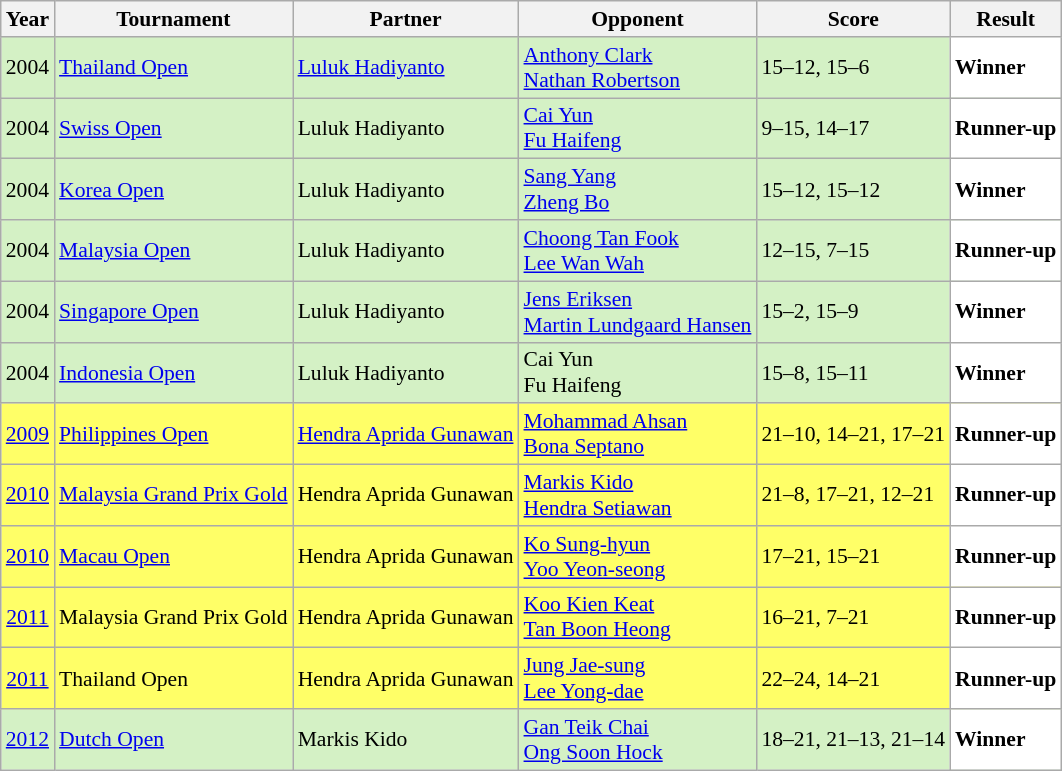<table class="sortable wikitable" style="font-size: 90%">
<tr>
<th>Year</th>
<th>Tournament</th>
<th>Partner</th>
<th>Opponent</th>
<th>Score</th>
<th>Result</th>
</tr>
<tr style="background:#D4F1C5">
<td align="center">2004</td>
<td align="left"><a href='#'>Thailand Open</a></td>
<td align="left"> <a href='#'>Luluk Hadiyanto</a></td>
<td align="left"> <a href='#'>Anthony Clark</a> <br>  <a href='#'>Nathan Robertson</a></td>
<td align="left">15–12, 15–6</td>
<td style="text-align:left; background:white"> <strong>Winner</strong></td>
</tr>
<tr style="background:#D4F1C5">
<td align="center">2004</td>
<td align="left"><a href='#'>Swiss Open</a></td>
<td align="left"> Luluk Hadiyanto</td>
<td align="left"> <a href='#'>Cai Yun</a> <br>  <a href='#'>Fu Haifeng</a></td>
<td align="left">9–15, 14–17</td>
<td style="text-align:left; background:white"> <strong>Runner-up</strong></td>
</tr>
<tr style="background:#D4F1C5">
<td align="center">2004</td>
<td align="left"><a href='#'>Korea Open</a></td>
<td align="left"> Luluk Hadiyanto</td>
<td align="left"> <a href='#'>Sang Yang</a> <br>  <a href='#'>Zheng Bo</a></td>
<td align="left">15–12, 15–12</td>
<td style="text-align:left; background:white"> <strong>Winner</strong></td>
</tr>
<tr style="background:#D4F1C5">
<td align="center">2004</td>
<td align="left"><a href='#'>Malaysia Open</a></td>
<td align="left"> Luluk Hadiyanto</td>
<td align="left"> <a href='#'>Choong Tan Fook</a> <br>  <a href='#'>Lee Wan Wah</a></td>
<td align="left">12–15, 7–15</td>
<td style="text-align:left; background:white"> <strong>Runner-up</strong></td>
</tr>
<tr style="background:#D4F1C5">
<td align="center">2004</td>
<td align="left"><a href='#'>Singapore Open</a></td>
<td align="left"> Luluk Hadiyanto</td>
<td align="left"> <a href='#'>Jens Eriksen</a> <br>  <a href='#'>Martin Lundgaard Hansen</a></td>
<td align="left">15–2, 15–9</td>
<td style="text-align:left; background:white"> <strong>Winner</strong></td>
</tr>
<tr style="background:#D4F1C5">
<td align="center">2004</td>
<td align="left"><a href='#'>Indonesia Open</a></td>
<td align="left"> Luluk Hadiyanto</td>
<td align="left"> Cai Yun <br>  Fu Haifeng</td>
<td align="left">15–8, 15–11</td>
<td style="text-align:left; background:white"> <strong>Winner</strong></td>
</tr>
<tr style="background:#FFFF67">
<td align="center"><a href='#'>2009</a></td>
<td align="left"><a href='#'>Philippines Open</a></td>
<td align="left"> <a href='#'>Hendra Aprida Gunawan</a></td>
<td align="left"> <a href='#'>Mohammad Ahsan</a> <br>  <a href='#'>Bona Septano</a></td>
<td align="left">21–10, 14–21, 17–21</td>
<td style="text-align:left; background:white"> <strong>Runner-up</strong></td>
</tr>
<tr style="background:#FFFF67">
<td align="center"><a href='#'>2010</a></td>
<td align="left"><a href='#'>Malaysia Grand Prix Gold</a></td>
<td align="left"> Hendra Aprida Gunawan</td>
<td align="left"> <a href='#'>Markis Kido</a> <br>  <a href='#'>Hendra Setiawan</a></td>
<td align="left">21–8, 17–21, 12–21</td>
<td style="text-align:left; background:white"> <strong>Runner-up</strong></td>
</tr>
<tr style="background:#FFFF67">
<td align="center"><a href='#'>2010</a></td>
<td align="left"><a href='#'>Macau Open</a></td>
<td align="left"> Hendra Aprida Gunawan</td>
<td align="left"> <a href='#'>Ko Sung-hyun</a> <br>  <a href='#'>Yoo Yeon-seong</a></td>
<td align="left">17–21, 15–21</td>
<td style="text-align:left; background:white"> <strong>Runner-up</strong></td>
</tr>
<tr style="background:#FFFF67">
<td align="center"><a href='#'>2011</a></td>
<td align="left">Malaysia Grand Prix Gold</td>
<td align="left"> Hendra Aprida Gunawan</td>
<td align="left"> <a href='#'>Koo Kien Keat</a> <br>  <a href='#'>Tan Boon Heong</a></td>
<td align="left">16–21, 7–21</td>
<td style="text-align:left; background:white"> <strong>Runner-up</strong></td>
</tr>
<tr style="background:#FFFF67">
<td align="center"><a href='#'>2011</a></td>
<td align="left">Thailand Open</td>
<td align="left"> Hendra Aprida Gunawan</td>
<td align="left"> <a href='#'>Jung Jae-sung</a> <br>  <a href='#'>Lee Yong-dae</a></td>
<td align="left">22–24, 14–21</td>
<td style="text-align:left; background:white"> <strong>Runner-up</strong></td>
</tr>
<tr style="background:#D4F1C5">
<td align="center"><a href='#'>2012</a></td>
<td align="left"><a href='#'>Dutch Open</a></td>
<td align="left"> Markis Kido</td>
<td align="left"> <a href='#'>Gan Teik Chai</a> <br>  <a href='#'>Ong Soon Hock</a></td>
<td align="left">18–21, 21–13, 21–14</td>
<td style="text-align:left; background:white"> <strong>Winner</strong></td>
</tr>
</table>
